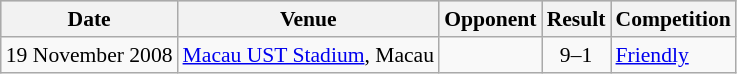<table class="wikitable" style="font-size:90%; text-align: left;" align=center>
<tr bgcolor="#CCCCCC" align="center">
<th>Date</th>
<th>Venue</th>
<th>Opponent</th>
<th>Result</th>
<th>Competition</th>
</tr>
<tr>
<td>19 November 2008</td>
<td><a href='#'>Macau UST Stadium</a>, Macau</td>
<td></td>
<td align=center>9–1</td>
<td><a href='#'>Friendly</a></td>
</tr>
</table>
